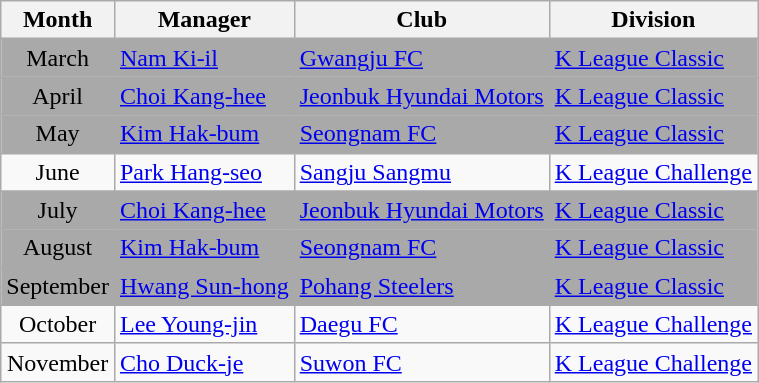<table class="wikitable">
<tr>
<th>Month</th>
<th>Manager</th>
<th>Club</th>
<th>Division</th>
</tr>
<tr bgcolor=darkgray>
<td align=center>March</td>
<td> <a href='#'>Nam Ki-il</a></td>
<td><a href='#'>Gwangju FC</a></td>
<td><a href='#'>K League Classic</a></td>
</tr>
<tr bgcolor=darkgray>
<td align=center>April</td>
<td> <a href='#'>Choi Kang-hee</a></td>
<td><a href='#'>Jeonbuk Hyundai Motors</a></td>
<td><a href='#'>K League Classic</a></td>
</tr>
<tr bgcolor=darkgray>
<td align=center>May</td>
<td> <a href='#'>Kim Hak-bum</a></td>
<td><a href='#'>Seongnam FC</a></td>
<td><a href='#'>K League Classic</a></td>
</tr>
<tr>
<td align=center>June</td>
<td> <a href='#'>Park Hang-seo</a></td>
<td><a href='#'>Sangju Sangmu</a></td>
<td><a href='#'>K League Challenge</a></td>
</tr>
<tr bgcolor=darkgray>
<td align=center>July</td>
<td> <a href='#'>Choi Kang-hee</a></td>
<td><a href='#'>Jeonbuk Hyundai Motors</a></td>
<td><a href='#'>K League Classic</a></td>
</tr>
<tr bgcolor=darkgray>
<td align=center>August</td>
<td> <a href='#'>Kim Hak-bum</a></td>
<td><a href='#'>Seongnam FC</a></td>
<td><a href='#'>K League Classic</a></td>
</tr>
<tr bgcolor=darkgray>
<td align=center>September</td>
<td> <a href='#'>Hwang Sun-hong</a></td>
<td><a href='#'>Pohang Steelers</a></td>
<td><a href='#'>K League Classic</a></td>
</tr>
<tr>
<td align=center>October</td>
<td> <a href='#'>Lee Young-jin</a></td>
<td><a href='#'>Daegu FC</a></td>
<td><a href='#'>K League Challenge</a></td>
</tr>
<tr>
<td align=center>November</td>
<td> <a href='#'>Cho Duck-je</a></td>
<td><a href='#'>Suwon FC</a></td>
<td><a href='#'>K League Challenge</a></td>
</tr>
</table>
